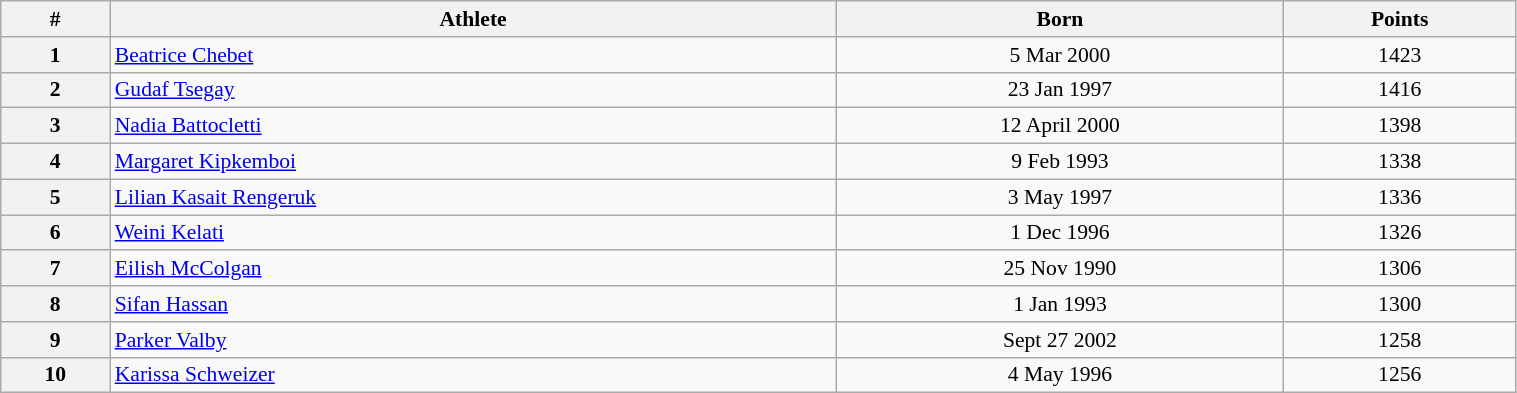<table class="wikitable" width=80% style="font-size:90%; text-align:center;">
<tr>
<th>#</th>
<th>Athlete</th>
<th>Born</th>
<th>Points</th>
</tr>
<tr>
<th>1</th>
<td align=left> <a href='#'>Beatrice Chebet</a></td>
<td>5 Mar 2000</td>
<td>1423</td>
</tr>
<tr>
<th>2</th>
<td align=left> <a href='#'>Gudaf Tsegay</a></td>
<td>23 Jan 1997</td>
<td>1416</td>
</tr>
<tr>
<th>3</th>
<td align=left> <a href='#'>Nadia Battocletti</a></td>
<td>12 April 2000</td>
<td>1398</td>
</tr>
<tr>
<th>4</th>
<td align=left> <a href='#'>Margaret Kipkemboi</a></td>
<td>9 Feb 1993</td>
<td>1338</td>
</tr>
<tr>
<th>5</th>
<td align=left> <a href='#'>Lilian Kasait Rengeruk</a></td>
<td>3 May 1997</td>
<td>1336</td>
</tr>
<tr>
<th>6</th>
<td align=left> <a href='#'>Weini Kelati</a></td>
<td>1 Dec 1996</td>
<td>1326</td>
</tr>
<tr>
<th>7</th>
<td align=left> <a href='#'>Eilish McColgan</a></td>
<td>25 Nov 1990</td>
<td>1306</td>
</tr>
<tr>
<th>8</th>
<td align=left> <a href='#'>Sifan Hassan</a></td>
<td>1 Jan 1993</td>
<td>1300</td>
</tr>
<tr>
<th>9</th>
<td align=left> <a href='#'>Parker Valby</a></td>
<td>Sept 27 2002</td>
<td>1258</td>
</tr>
<tr>
<th>10</th>
<td align=left> <a href='#'>Karissa Schweizer</a></td>
<td>4 May 1996</td>
<td>1256</td>
</tr>
</table>
